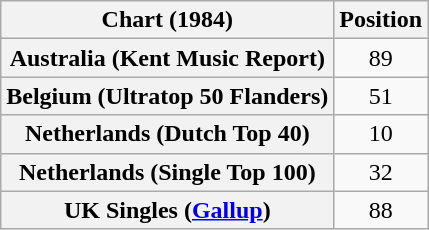<table class="wikitable sortable plainrowheaders" style="text-align:center">
<tr>
<th scope="col">Chart (1984)</th>
<th scope="col">Position</th>
</tr>
<tr>
<th scope="row">Australia (Kent Music Report)</th>
<td>89</td>
</tr>
<tr>
<th scope="row">Belgium (Ultratop 50 Flanders)</th>
<td>51</td>
</tr>
<tr>
<th scope="row">Netherlands (Dutch Top 40)</th>
<td>10</td>
</tr>
<tr>
<th scope="row">Netherlands (Single Top 100)</th>
<td>32</td>
</tr>
<tr>
<th scope="row">UK Singles (<a href='#'>Gallup</a>)</th>
<td>88</td>
</tr>
</table>
